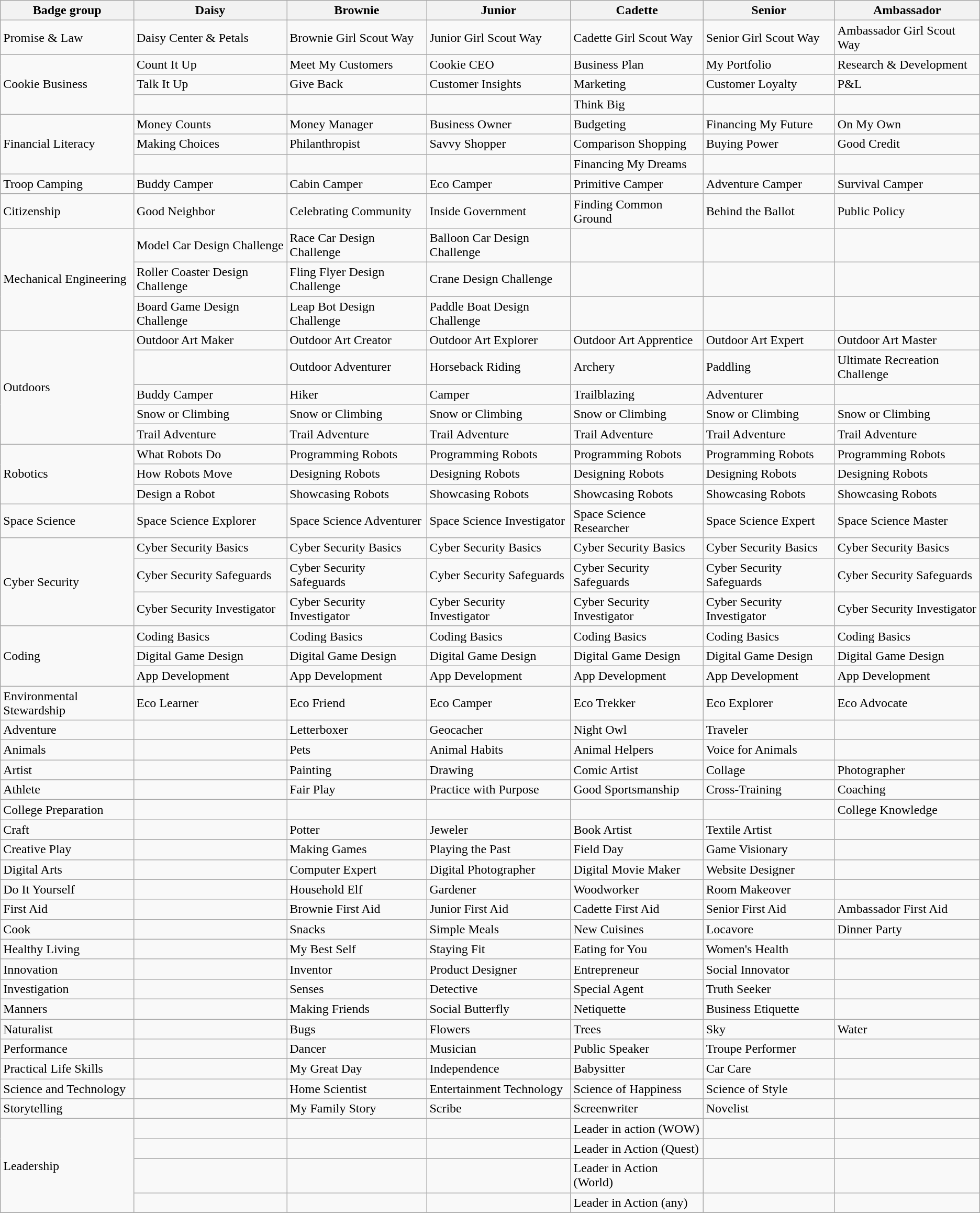<table class = "wikitable sortable">
<tr>
<th>Badge group</th>
<th>Daisy</th>
<th>Brownie</th>
<th>Junior</th>
<th>Cadette</th>
<th>Senior</th>
<th>Ambassador</th>
</tr>
<tr>
<td>Promise & Law</td>
<td>Daisy Center & Petals</td>
<td>Brownie Girl Scout Way</td>
<td>Junior Girl Scout Way</td>
<td>Cadette Girl Scout Way</td>
<td>Senior Girl Scout Way</td>
<td>Ambassador Girl Scout Way</td>
</tr>
<tr>
<td rowspan = "3">Cookie Business</td>
<td>Count It Up</td>
<td>Meet My Customers</td>
<td>Cookie CEO</td>
<td>Business Plan</td>
<td>My Portfolio</td>
<td>Research & Development</td>
</tr>
<tr>
<td>Talk It Up</td>
<td>Give Back</td>
<td>Customer Insights</td>
<td>Marketing</td>
<td>Customer Loyalty</td>
<td>P&L</td>
</tr>
<tr>
<td></td>
<td></td>
<td></td>
<td>Think Big</td>
<td></td>
<td></td>
</tr>
<tr>
<td rowspan = "3">Financial Literacy</td>
<td>Money Counts</td>
<td>Money Manager</td>
<td>Business Owner</td>
<td>Budgeting</td>
<td>Financing My Future</td>
<td>On My Own</td>
</tr>
<tr>
<td>Making Choices</td>
<td>Philanthropist</td>
<td>Savvy Shopper</td>
<td>Comparison Shopping</td>
<td>Buying Power</td>
<td>Good Credit</td>
</tr>
<tr>
<td></td>
<td></td>
<td></td>
<td>Financing My Dreams</td>
<td></td>
<td></td>
</tr>
<tr>
<td>Troop Camping</td>
<td>Buddy Camper</td>
<td>Cabin Camper</td>
<td>Eco Camper</td>
<td>Primitive Camper</td>
<td>Adventure Camper</td>
<td>Survival Camper</td>
</tr>
<tr>
<td>Citizenship</td>
<td>Good Neighbor</td>
<td>Celebrating Community</td>
<td>Inside Government</td>
<td>Finding Common Ground</td>
<td>Behind the Ballot</td>
<td>Public Policy</td>
</tr>
<tr>
<td rowspan = "3">Mechanical Engineering</td>
<td>Model Car Design Challenge</td>
<td>Race Car Design Challenge</td>
<td>Balloon Car Design Challenge</td>
<td></td>
<td></td>
<td></td>
</tr>
<tr>
<td>Roller Coaster Design Challenge</td>
<td>Fling Flyer Design Challenge</td>
<td>Crane Design Challenge</td>
<td></td>
<td></td>
<td></td>
</tr>
<tr>
<td>Board Game Design Challenge</td>
<td>Leap Bot Design Challenge</td>
<td>Paddle Boat Design Challenge</td>
<td></td>
<td></td>
<td></td>
</tr>
<tr>
<td rowspan = "5">Outdoors</td>
<td>Outdoor Art Maker</td>
<td>Outdoor Art Creator</td>
<td>Outdoor Art Explorer</td>
<td>Outdoor Art Apprentice</td>
<td>Outdoor Art Expert</td>
<td>Outdoor Art Master</td>
</tr>
<tr>
<td></td>
<td>Outdoor Adventurer</td>
<td>Horseback Riding</td>
<td>Archery</td>
<td>Paddling</td>
<td>Ultimate Recreation Challenge</td>
</tr>
<tr>
<td>Buddy Camper</td>
<td>Hiker</td>
<td>Camper</td>
<td>Trailblazing</td>
<td>Adventurer</td>
<td></td>
</tr>
<tr>
<td>Snow or Climbing</td>
<td>Snow or Climbing</td>
<td>Snow or Climbing</td>
<td>Snow or Climbing</td>
<td>Snow or Climbing</td>
<td>Snow or Climbing</td>
</tr>
<tr>
<td>Trail Adventure</td>
<td>Trail Adventure</td>
<td>Trail Adventure</td>
<td>Trail Adventure</td>
<td>Trail Adventure</td>
<td>Trail Adventure</td>
</tr>
<tr>
<td rowspan = "3">Robotics</td>
<td>What Robots Do</td>
<td>Programming Robots</td>
<td>Programming Robots</td>
<td>Programming Robots</td>
<td>Programming Robots</td>
<td>Programming Robots</td>
</tr>
<tr>
<td>How Robots Move</td>
<td>Designing Robots</td>
<td>Designing Robots</td>
<td>Designing Robots</td>
<td>Designing Robots</td>
<td>Designing Robots</td>
</tr>
<tr>
<td>Design a Robot</td>
<td>Showcasing Robots</td>
<td>Showcasing Robots</td>
<td>Showcasing Robots</td>
<td>Showcasing Robots</td>
<td>Showcasing Robots</td>
</tr>
<tr>
<td>Space Science</td>
<td>Space Science Explorer</td>
<td>Space Science Adventurer</td>
<td>Space Science Investigator</td>
<td>Space Science Researcher</td>
<td>Space Science Expert</td>
<td>Space Science Master</td>
</tr>
<tr>
<td rowspan = "3">Cyber Security</td>
<td>Cyber Security Basics</td>
<td>Cyber Security Basics</td>
<td>Cyber Security Basics</td>
<td>Cyber Security Basics</td>
<td>Cyber Security Basics</td>
<td>Cyber Security Basics</td>
</tr>
<tr>
<td>Cyber Security Safeguards</td>
<td>Cyber Security Safeguards</td>
<td>Cyber Security Safeguards</td>
<td>Cyber Security Safeguards</td>
<td>Cyber Security Safeguards</td>
<td>Cyber Security Safeguards</td>
</tr>
<tr>
<td>Cyber Security Investigator</td>
<td>Cyber Security Investigator</td>
<td>Cyber Security Investigator</td>
<td>Cyber Security Investigator</td>
<td>Cyber Security Investigator</td>
<td>Cyber Security Investigator</td>
</tr>
<tr>
<td rowspan = "3">Coding</td>
<td>Coding Basics</td>
<td>Coding Basics</td>
<td>Coding Basics</td>
<td>Coding Basics</td>
<td>Coding Basics</td>
<td>Coding Basics</td>
</tr>
<tr>
<td>Digital Game Design</td>
<td>Digital Game Design</td>
<td>Digital Game Design</td>
<td>Digital Game Design</td>
<td>Digital Game Design</td>
<td>Digital Game Design</td>
</tr>
<tr>
<td>App Development</td>
<td>App Development</td>
<td>App Development</td>
<td>App Development</td>
<td>App Development</td>
<td>App Development</td>
</tr>
<tr>
<td>Environmental Stewardship</td>
<td>Eco Learner</td>
<td>Eco Friend</td>
<td>Eco Camper</td>
<td>Eco Trekker</td>
<td>Eco Explorer</td>
<td>Eco Advocate</td>
</tr>
<tr>
<td>Adventure</td>
<td></td>
<td>Letterboxer</td>
<td>Geocacher</td>
<td>Night Owl</td>
<td>Traveler</td>
<td></td>
</tr>
<tr>
<td>Animals</td>
<td></td>
<td>Pets</td>
<td>Animal Habits</td>
<td>Animal Helpers</td>
<td>Voice for Animals</td>
<td></td>
</tr>
<tr>
<td>Artist</td>
<td></td>
<td>Painting</td>
<td>Drawing</td>
<td>Comic Artist</td>
<td>Collage</td>
<td>Photographer</td>
</tr>
<tr>
<td>Athlete</td>
<td></td>
<td>Fair Play</td>
<td>Practice with Purpose</td>
<td>Good Sportsmanship</td>
<td>Cross-Training</td>
<td>Coaching</td>
</tr>
<tr>
<td>College Preparation</td>
<td></td>
<td></td>
<td></td>
<td></td>
<td></td>
<td>College Knowledge</td>
</tr>
<tr>
<td>Craft</td>
<td></td>
<td>Potter</td>
<td>Jeweler</td>
<td>Book Artist</td>
<td>Textile Artist</td>
<td></td>
</tr>
<tr>
<td>Creative Play</td>
<td></td>
<td>Making Games</td>
<td>Playing the Past</td>
<td>Field Day</td>
<td>Game Visionary</td>
<td></td>
</tr>
<tr>
<td>Digital Arts</td>
<td></td>
<td>Computer Expert</td>
<td>Digital Photographer</td>
<td>Digital Movie Maker</td>
<td>Website Designer</td>
<td></td>
</tr>
<tr>
<td>Do It Yourself</td>
<td></td>
<td>Household Elf</td>
<td>Gardener</td>
<td>Woodworker</td>
<td>Room Makeover</td>
<td></td>
</tr>
<tr>
<td>First Aid</td>
<td></td>
<td>Brownie First Aid</td>
<td>Junior First Aid</td>
<td>Cadette First Aid</td>
<td>Senior First Aid</td>
<td>Ambassador First Aid</td>
</tr>
<tr>
<td>Cook</td>
<td></td>
<td>Snacks</td>
<td>Simple Meals</td>
<td>New Cuisines</td>
<td>Locavore</td>
<td>Dinner Party</td>
</tr>
<tr>
<td>Healthy Living</td>
<td></td>
<td>My Best Self</td>
<td>Staying Fit</td>
<td>Eating for You</td>
<td>Women's Health</td>
<td></td>
</tr>
<tr>
<td>Innovation</td>
<td></td>
<td>Inventor</td>
<td>Product Designer</td>
<td>Entrepreneur</td>
<td>Social Innovator</td>
<td></td>
</tr>
<tr>
<td>Investigation</td>
<td></td>
<td>Senses</td>
<td>Detective</td>
<td>Special Agent</td>
<td>Truth Seeker</td>
<td></td>
</tr>
<tr>
<td>Manners</td>
<td></td>
<td>Making Friends</td>
<td>Social Butterfly</td>
<td>Netiquette</td>
<td>Business Etiquette</td>
<td></td>
</tr>
<tr>
<td>Naturalist</td>
<td></td>
<td>Bugs</td>
<td>Flowers</td>
<td>Trees</td>
<td>Sky</td>
<td>Water</td>
</tr>
<tr>
<td>Performance</td>
<td></td>
<td>Dancer</td>
<td>Musician</td>
<td>Public Speaker</td>
<td>Troupe Performer</td>
<td></td>
</tr>
<tr>
<td>Practical Life Skills</td>
<td></td>
<td>My Great Day</td>
<td>Independence</td>
<td>Babysitter</td>
<td>Car Care</td>
<td></td>
</tr>
<tr>
<td>Science and Technology</td>
<td></td>
<td>Home Scientist</td>
<td>Entertainment Technology</td>
<td>Science of Happiness</td>
<td>Science of Style</td>
<td></td>
</tr>
<tr>
<td>Storytelling</td>
<td></td>
<td>My Family Story</td>
<td>Scribe</td>
<td>Screenwriter</td>
<td>Novelist</td>
<td></td>
</tr>
<tr>
<td rowspan = "4">Leadership</td>
<td></td>
<td></td>
<td></td>
<td>Leader in action (WOW)</td>
<td></td>
<td></td>
</tr>
<tr>
<td></td>
<td></td>
<td></td>
<td>Leader in Action (Quest)</td>
<td></td>
<td></td>
</tr>
<tr>
<td></td>
<td></td>
<td></td>
<td>Leader in Action (World)</td>
<td></td>
<td></td>
</tr>
<tr>
<td></td>
<td></td>
<td></td>
<td>Leader in Action (any)</td>
<td></td>
<td></td>
</tr>
<tr>
</tr>
</table>
